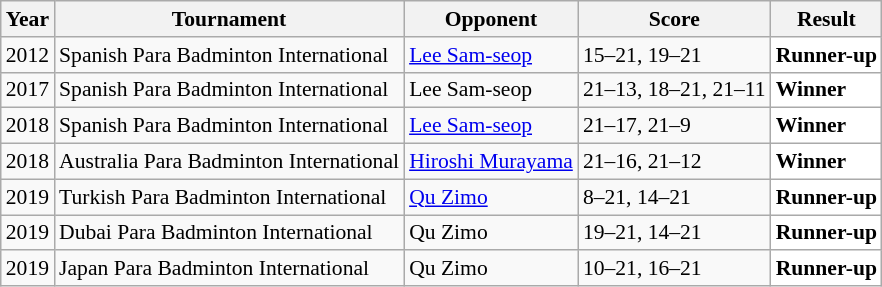<table class="sortable wikitable" style="font-size: 90%;">
<tr>
<th>Year</th>
<th>Tournament</th>
<th>Opponent</th>
<th>Score</th>
<th>Result</th>
</tr>
<tr>
<td align="center">2012</td>
<td align="left">Spanish Para Badminton International</td>
<td align="left"> <a href='#'>Lee Sam-seop</a></td>
<td align="left">15–21, 19–21</td>
<td style="text-align:left; background:white"> <strong>Runner-up</strong></td>
</tr>
<tr>
<td align="center">2017</td>
<td align="left">Spanish Para Badminton International</td>
<td align="left"> Lee Sam-seop</td>
<td align="left">21–13, 18–21, 21–11</td>
<td style="text-align:left; background:white"> <strong>Winner</strong></td>
</tr>
<tr>
<td align="center">2018</td>
<td align="left">Spanish Para Badminton International</td>
<td align="left"> <a href='#'>Lee Sam-seop</a></td>
<td align="left">21–17, 21–9</td>
<td style="text-align:left; background:white"> <strong>Winner</strong></td>
</tr>
<tr>
<td align="center">2018</td>
<td align="left">Australia Para Badminton International</td>
<td align="left"> <a href='#'>Hiroshi Murayama</a></td>
<td align="left">21–16, 21–12</td>
<td style="text-align:left; background:white"> <strong>Winner</strong></td>
</tr>
<tr>
<td align="center">2019</td>
<td align="left">Turkish Para Badminton International</td>
<td align="left"> <a href='#'>Qu Zimo</a></td>
<td align="left">8–21, 14–21</td>
<td style="text-align:left; background:white"> <strong>Runner-up</strong></td>
</tr>
<tr>
<td align="center">2019</td>
<td align="left">Dubai Para Badminton International</td>
<td align="left"> Qu Zimo</td>
<td align="left">19–21, 14–21</td>
<td style="text-align:left; background:white"> <strong>Runner-up</strong></td>
</tr>
<tr>
<td align="center">2019</td>
<td align="left">Japan Para Badminton International</td>
<td align="left"> Qu Zimo</td>
<td align="left">10–21, 16–21</td>
<td style="text-align:left; background:white"> <strong>Runner-up</strong></td>
</tr>
</table>
